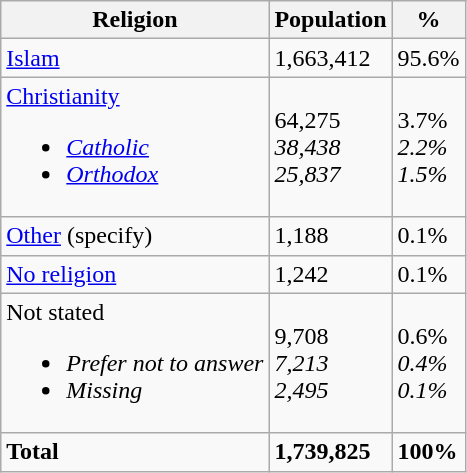<table class="wikitable">
<tr>
<th>Religion</th>
<th>Population</th>
<th>%</th>
</tr>
<tr>
<td><a href='#'>Islam</a></td>
<td>1,663,412</td>
<td>95.6%</td>
</tr>
<tr>
<td><a href='#'>Christianity</a><br><ul><li><em><a href='#'>Catholic</a></em></li><li><em><a href='#'>Orthodox</a></em></li></ul></td>
<td>64,275 <br> <em>38,438</em> <br> <em>25,837</em></td>
<td>3.7% <br> <em>2.2%</em> <br> <em>1.5%</em></td>
</tr>
<tr>
<td><a href='#'>Other</a> (specify)</td>
<td>1,188</td>
<td>0.1%</td>
</tr>
<tr>
<td><a href='#'>No religion</a></td>
<td>1,242</td>
<td>0.1%</td>
</tr>
<tr>
<td>Not stated<br><ul><li><em>Prefer not to answer</em></li><li><em>Missing</em></li></ul></td>
<td>9,708 <br> <em>7,213</em> <br> <em>2,495</em></td>
<td>0.6% <br> <em>0.4%</em> <br> <em>0.1%</em></td>
</tr>
<tr>
<td><strong>Total</strong></td>
<td><strong>1,739,825</strong></td>
<td><strong>100%</strong></td>
</tr>
</table>
